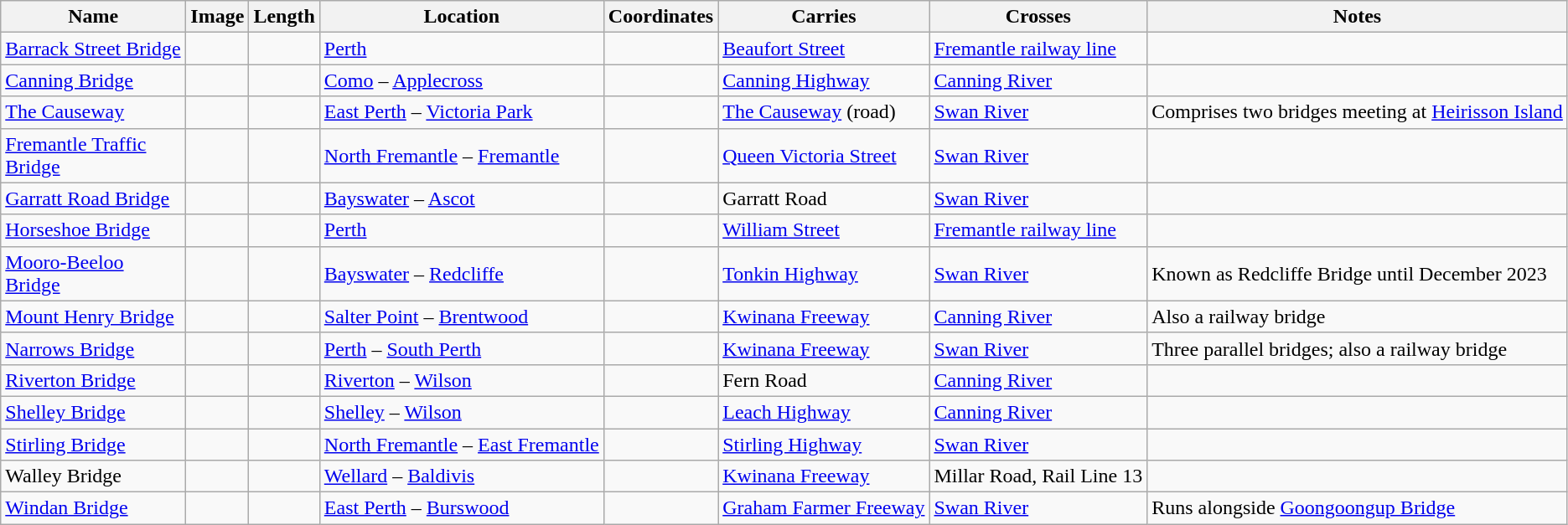<table class="wikitable sortable">
<tr>
<th scope=col style="width:140px;">Name</th>
<th>Image</th>
<th scope="col" data-sort-type="number">Length</th>
<th scope=col>Location</th>
<th scope=col>Coordinates</th>
<th scope=col>Carries</th>
<th scope=col>Crosses</th>
<th scope=col>Notes</th>
</tr>
<tr>
<td><a href='#'>Barrack Street Bridge</a></td>
<td></td>
<td></td>
<td><a href='#'>Perth</a></td>
<td></td>
<td><a href='#'>Beaufort Street</a></td>
<td><a href='#'>Fremantle railway line</a></td>
<td></td>
</tr>
<tr>
<td><a href='#'>Canning Bridge</a></td>
<td></td>
<td></td>
<td><a href='#'>Como</a> – <a href='#'>Applecross</a></td>
<td></td>
<td><a href='#'>Canning Highway</a></td>
<td><a href='#'>Canning River</a></td>
<td></td>
</tr>
<tr>
<td><a href='#'>The Causeway</a></td>
<td></td>
<td></td>
<td><a href='#'>East Perth</a> – <a href='#'>Victoria Park</a></td>
<td></td>
<td><a href='#'>The Causeway</a> (road)</td>
<td><a href='#'>Swan River</a></td>
<td>Comprises two bridges meeting at <a href='#'>Heirisson Island</a></td>
</tr>
<tr>
<td><a href='#'>Fremantle Traffic Bridge</a></td>
<td></td>
<td></td>
<td><a href='#'>North Fremantle</a> – <a href='#'>Fremantle</a></td>
<td></td>
<td><a href='#'>Queen Victoria Street</a></td>
<td><a href='#'>Swan River</a></td>
<td></td>
</tr>
<tr>
<td><a href='#'>Garratt Road Bridge</a></td>
<td></td>
<td></td>
<td><a href='#'>Bayswater</a> – <a href='#'>Ascot</a></td>
<td></td>
<td>Garratt Road</td>
<td><a href='#'>Swan River</a></td>
<td></td>
</tr>
<tr>
<td><a href='#'>Horseshoe Bridge</a></td>
<td></td>
<td></td>
<td><a href='#'>Perth</a></td>
<td></td>
<td><a href='#'>William Street</a></td>
<td><a href='#'>Fremantle railway line</a></td>
<td></td>
</tr>
<tr>
<td><a href='#'>Mooro-Beeloo Bridge</a></td>
<td></td>
<td></td>
<td><a href='#'>Bayswater</a> – <a href='#'>Redcliffe</a></td>
<td></td>
<td><a href='#'>Tonkin Highway</a></td>
<td><a href='#'>Swan River</a></td>
<td>Known as Redcliffe Bridge until December 2023</td>
</tr>
<tr>
<td><a href='#'>Mount Henry Bridge</a></td>
<td></td>
<td></td>
<td><a href='#'>Salter Point</a> – <a href='#'>Brentwood</a></td>
<td></td>
<td><a href='#'>Kwinana Freeway</a></td>
<td><a href='#'>Canning River</a></td>
<td>Also a railway bridge</td>
</tr>
<tr>
<td><a href='#'>Narrows Bridge</a></td>
<td></td>
<td></td>
<td><a href='#'>Perth</a> – <a href='#'>South Perth</a></td>
<td></td>
<td><a href='#'>Kwinana Freeway</a></td>
<td><a href='#'>Swan River</a></td>
<td>Three parallel bridges; also a railway bridge</td>
</tr>
<tr>
<td><a href='#'>Riverton Bridge</a></td>
<td></td>
<td></td>
<td><a href='#'>Riverton</a> – <a href='#'>Wilson</a></td>
<td></td>
<td>Fern Road</td>
<td><a href='#'>Canning River</a></td>
<td></td>
</tr>
<tr>
<td><a href='#'>Shelley Bridge</a></td>
<td></td>
<td></td>
<td><a href='#'>Shelley</a> – <a href='#'>Wilson</a></td>
<td></td>
<td><a href='#'>Leach Highway</a></td>
<td><a href='#'>Canning River</a></td>
<td></td>
</tr>
<tr>
<td><a href='#'>Stirling Bridge</a></td>
<td></td>
<td></td>
<td><a href='#'>North Fremantle</a> – <a href='#'>East Fremantle</a></td>
<td></td>
<td><a href='#'>Stirling Highway</a></td>
<td><a href='#'>Swan River</a></td>
<td></td>
</tr>
<tr>
<td>Walley Bridge</td>
<td></td>
<td></td>
<td><a href='#'>Wellard</a> – <a href='#'>Baldivis</a></td>
<td></td>
<td><a href='#'>Kwinana Freeway</a></td>
<td>Millar Road, Rail Line 13</td>
<td></td>
</tr>
<tr>
<td><a href='#'>Windan Bridge</a></td>
<td></td>
<td></td>
<td><a href='#'>East Perth</a> – <a href='#'>Burswood</a></td>
<td></td>
<td><a href='#'>Graham Farmer Freeway</a></td>
<td><a href='#'>Swan River</a></td>
<td>Runs alongside <a href='#'>Goongoongup Bridge</a></td>
</tr>
</table>
